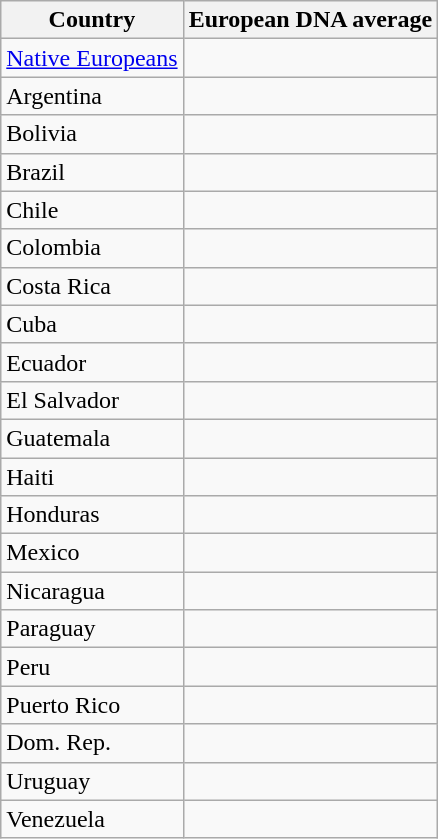<table class="wikitable sortable">
<tr>
<th>Country</th>
<th colspan="2">European DNA average</th>
</tr>
<tr>
<td><a href='#'>Native Europeans</a></td>
<td></td>
</tr>
<tr>
<td>Argentina</td>
<td></td>
</tr>
<tr>
<td>Bolivia</td>
<td></td>
</tr>
<tr>
<td>Brazil</td>
<td></td>
</tr>
<tr>
<td>Chile</td>
<td></td>
</tr>
<tr>
<td>Colombia</td>
<td></td>
</tr>
<tr>
<td>Costa Rica</td>
<td></td>
</tr>
<tr>
<td>Cuba</td>
<td></td>
</tr>
<tr>
<td>Ecuador</td>
<td></td>
</tr>
<tr>
<td>El Salvador</td>
<td></td>
</tr>
<tr>
<td>Guatemala</td>
<td></td>
</tr>
<tr>
<td>Haiti</td>
<td></td>
</tr>
<tr>
<td>Honduras</td>
<td></td>
</tr>
<tr>
<td>Mexico</td>
<td></td>
</tr>
<tr>
<td>Nicaragua</td>
<td></td>
</tr>
<tr>
<td>Paraguay</td>
<td></td>
</tr>
<tr>
<td>Peru</td>
<td></td>
</tr>
<tr>
<td>Puerto Rico</td>
<td></td>
</tr>
<tr>
<td>Dom. Rep.</td>
<td></td>
</tr>
<tr>
<td>Uruguay</td>
<td></td>
</tr>
<tr>
<td>Venezuela</td>
<td></td>
</tr>
</table>
